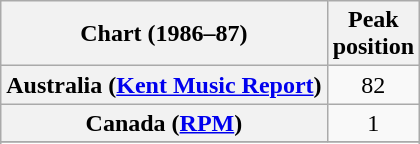<table class="wikitable plainrowheaders sortable">
<tr>
<th align="left">Chart (1986–87)</th>
<th style="text-align:center;">Peak<br>position</th>
</tr>
<tr>
<th scope="row">Australia (<a href='#'>Kent Music Report</a>)</th>
<td style="text-align:center;">82</td>
</tr>
<tr>
<th scope="row">Canada (<a href='#'>RPM</a>)</th>
<td style="text-align:center;">1</td>
</tr>
<tr>
</tr>
<tr>
</tr>
<tr>
</tr>
<tr>
</tr>
<tr>
</tr>
<tr>
</tr>
<tr>
</tr>
<tr>
</tr>
<tr>
</tr>
<tr>
</tr>
<tr>
</tr>
<tr>
</tr>
<tr>
</tr>
<tr>
</tr>
</table>
